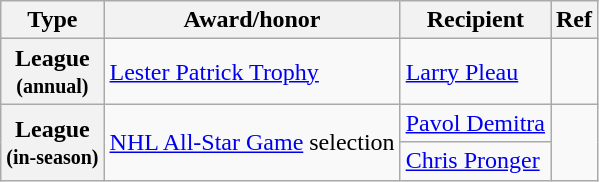<table class="wikitable">
<tr>
<th scope="col">Type</th>
<th scope="col">Award/honor</th>
<th scope="col">Recipient</th>
<th scope="col">Ref</th>
</tr>
<tr>
<th scope="row">League<br><small>(annual)</small></th>
<td><a href='#'>Lester Patrick Trophy</a></td>
<td><a href='#'>Larry Pleau</a></td>
<td></td>
</tr>
<tr>
<th scope="row" rowspan="2">League<br><small>(in-season)</small></th>
<td rowspan="2"><a href='#'>NHL All-Star Game</a> selection</td>
<td><a href='#'>Pavol Demitra</a></td>
<td rowspan="2"></td>
</tr>
<tr>
<td><a href='#'>Chris Pronger</a></td>
</tr>
</table>
